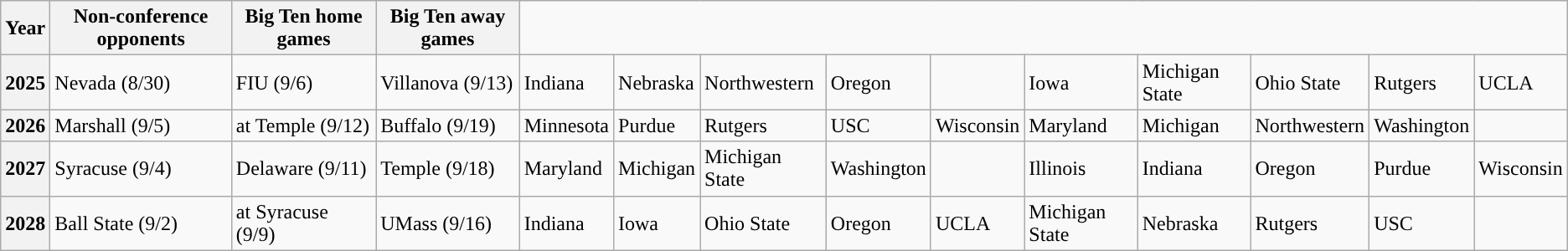<table class="wikitable">
<tr>
<th style="background:#">Year</th>
<th style="background:#">Non-conference opponents</th>
<th style="background:#">Big Ten home games</th>
<th style="background:#">Big Ten away games<br></th>
</tr>
<tr>
<th style="background:#">2025</th>
<td>Nevada (8/30)</td>
<td>FIU (9/6)</td>
<td>Villanova (9/13)</td>
<td>Indiana</td>
<td>Nebraska</td>
<td>Northwestern</td>
<td>Oregon</td>
<td></td>
<td>Iowa</td>
<td>Michigan State</td>
<td>Ohio State</td>
<td>Rutgers</td>
<td>UCLA</td>
</tr>
<tr>
<th style="background:#">2026</th>
<td>Marshall (9/5)</td>
<td>at Temple (9/12)</td>
<td>Buffalo (9/19)</td>
<td>Minnesota</td>
<td>Purdue</td>
<td>Rutgers</td>
<td>USC</td>
<td>Wisconsin</td>
<td>Maryland</td>
<td>Michigan</td>
<td>Northwestern</td>
<td>Washington</td>
<td></td>
</tr>
<tr>
<th style="background:#">2027</th>
<td>Syracuse (9/4)</td>
<td>Delaware (9/11)</td>
<td>Temple (9/18)</td>
<td>Maryland</td>
<td>Michigan</td>
<td>Michigan State</td>
<td>Washington</td>
<td></td>
<td>Illinois</td>
<td>Indiana</td>
<td>Oregon</td>
<td>Purdue</td>
<td>Wisconsin</td>
</tr>
<tr>
<th style="background:#">2028</th>
<td>Ball State (9/2)</td>
<td>at Syracuse (9/9)</td>
<td>UMass (9/16)</td>
<td>Indiana</td>
<td>Iowa</td>
<td>Ohio State</td>
<td>Oregon</td>
<td>UCLA</td>
<td>Michigan State</td>
<td>Nebraska</td>
<td>Rutgers</td>
<td>USC</td>
<td></td>
</tr>
</table>
